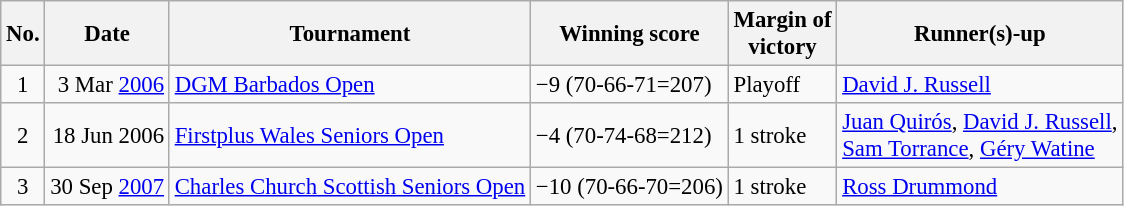<table class="wikitable" style="font-size:95%;">
<tr>
<th>No.</th>
<th>Date</th>
<th>Tournament</th>
<th>Winning score</th>
<th>Margin of<br>victory</th>
<th>Runner(s)-up</th>
</tr>
<tr>
<td align=center>1</td>
<td align=right>3 Mar <a href='#'>2006</a></td>
<td><a href='#'>DGM Barbados Open</a></td>
<td>−9 (70-66-71=207)</td>
<td>Playoff</td>
<td> <a href='#'>David J. Russell</a></td>
</tr>
<tr>
<td align=center>2</td>
<td align=right>18 Jun 2006</td>
<td><a href='#'>Firstplus Wales Seniors Open</a></td>
<td>−4 (70-74-68=212)</td>
<td>1 stroke</td>
<td> <a href='#'>Juan Quirós</a>,  <a href='#'>David J. Russell</a>,<br> <a href='#'>Sam Torrance</a>,  <a href='#'>Géry Watine</a></td>
</tr>
<tr>
<td align=center>3</td>
<td align=right>30 Sep <a href='#'>2007</a></td>
<td><a href='#'>Charles Church Scottish Seniors Open</a></td>
<td>−10 (70-66-70=206)</td>
<td>1 stroke</td>
<td> <a href='#'>Ross Drummond</a></td>
</tr>
</table>
